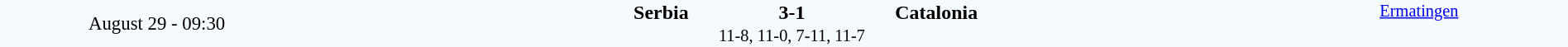<table style="width: 100%; background:#f5faff;" cellspacing="0">
<tr>
<td style=font-size:95% align=center rowspan=3 width=20%>August 29 - 09:30</td>
</tr>
<tr>
<td width=24% align=right><strong>Serbia</strong></td>
<td align=center width=13%><strong>3-1</strong></td>
<td width=24%><strong>Catalonia</strong></td>
<td style=font-size:85% rowspan=3 valign=top align=center><a href='#'>Ermatingen</a></td>
</tr>
<tr style=font-size:85%>
<td colspan=3 align=center>11-8, 11-0, 7-11, 11-7</td>
</tr>
</table>
